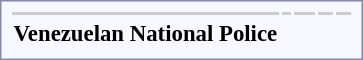<table style="border:1px solid #8888aa; background:#f7f8ff; padding:5px; font-size:95%; margin:0 12px 12px 0;">
<tr style="background:#ccc;">
<th></th>
<th colspan=2></th>
<th colspan=4></th>
<th colspan=3></th>
<th colspan=3></th>
</tr>
<tr style="text-align:center;">
<td rowspan=2><strong> Venezuelan National Police</strong></td>
<td></td>
<td></td>
<td></td>
<td></td>
<td></td>
<td></td>
<td></td>
<td></td>
<td></td>
<td></td>
<td></td>
<td></td>
</tr>
<tr style="text-align:center;">
<td></td>
<td></td>
<td></td>
<td></td>
<td></td>
<td></td>
<td></td>
<td></td>
<td></td>
<td></td>
<td></td>
<td></td>
</tr>
</table>
